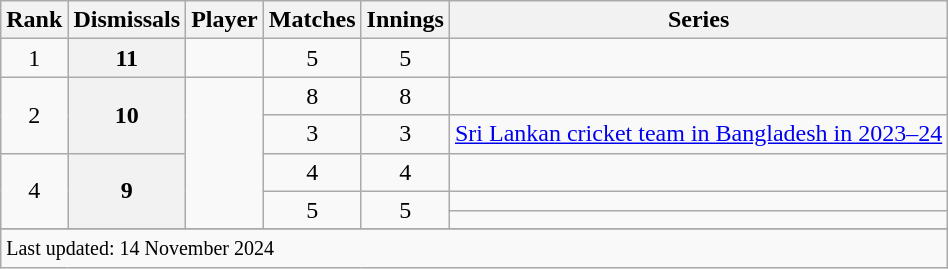<table class="wikitable plainrowheaders sortable">
<tr>
<th scope=col>Rank</th>
<th scope=col>Dismissals</th>
<th scope=col>Player</th>
<th scope=col>Matches</th>
<th scope=col>Innings</th>
<th scope=col>Series</th>
</tr>
<tr>
<td align=center>1</td>
<th scope=row style="text-align:center;">11</th>
<td></td>
<td align=center>5</td>
<td align=center>5</td>
<td></td>
</tr>
<tr>
<td rowspan="2" align="center">2</td>
<th rowspan="2" scope="row" style="text-align:center;">10</th>
<td rowspan="5"></td>
<td align=center>8</td>
<td align=center>8</td>
<td></td>
</tr>
<tr>
<td align=center>3</td>
<td align=center>3</td>
<td><a href='#'>Sri Lankan cricket team in Bangladesh in 2023–24</a></td>
</tr>
<tr>
<td rowspan="3" align="center">4</td>
<th rowspan="3" scope="row" style="text-align:center;">9</th>
<td align="center">4</td>
<td align="center">4</td>
<td></td>
</tr>
<tr>
<td align=center rowspan=2>5</td>
<td align=center rowspan=2>5</td>
<td></td>
</tr>
<tr>
<td></td>
</tr>
<tr>
</tr>
<tr class=sortbottom>
<td colspan=6><small>Last updated: 14 November 2024</small></td>
</tr>
</table>
